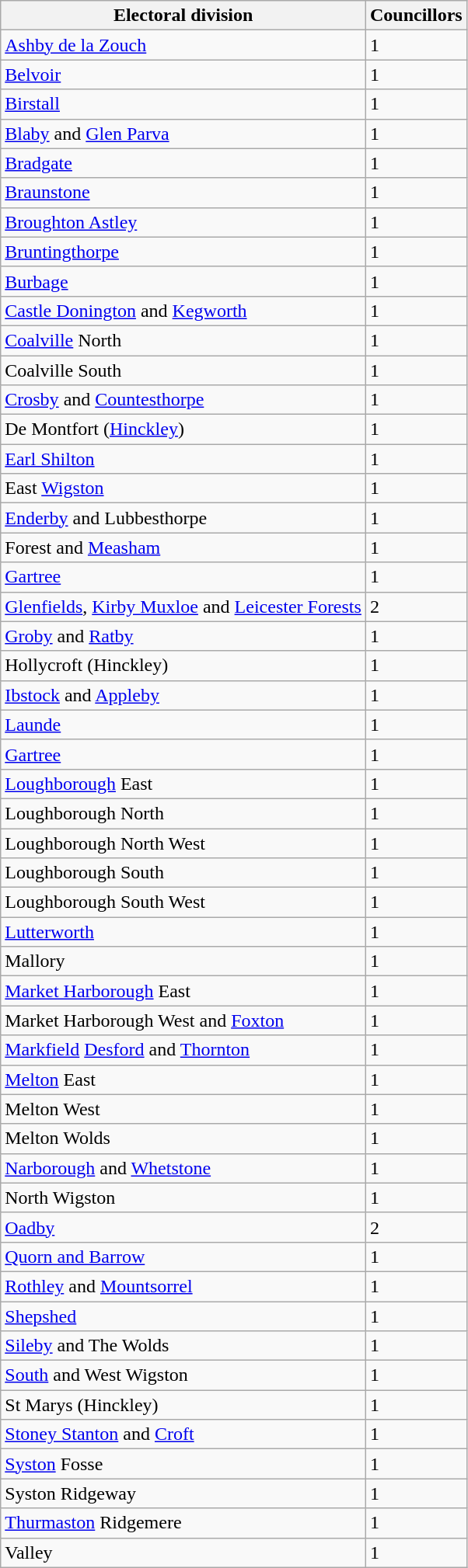<table class="wikitable">
<tr>
<th>Electoral division</th>
<th>Councillors</th>
</tr>
<tr>
<td><a href='#'>Ashby de la Zouch</a></td>
<td>1</td>
</tr>
<tr>
<td><a href='#'>Belvoir</a></td>
<td>1</td>
</tr>
<tr>
<td><a href='#'>Birstall</a></td>
<td>1</td>
</tr>
<tr>
<td><a href='#'>Blaby</a> and <a href='#'>Glen Parva</a></td>
<td>1</td>
</tr>
<tr>
<td><a href='#'>Bradgate</a></td>
<td>1</td>
</tr>
<tr>
<td><a href='#'>Braunstone</a></td>
<td>1</td>
</tr>
<tr>
<td><a href='#'>Broughton Astley</a></td>
<td>1</td>
</tr>
<tr>
<td><a href='#'>Bruntingthorpe</a></td>
<td>1</td>
</tr>
<tr>
<td><a href='#'>Burbage</a></td>
<td>1</td>
</tr>
<tr>
<td><a href='#'>Castle Donington</a> and <a href='#'>Kegworth</a></td>
<td>1</td>
</tr>
<tr>
<td><a href='#'>Coalville</a> North</td>
<td>1</td>
</tr>
<tr>
<td>Coalville South</td>
<td>1</td>
</tr>
<tr>
<td><a href='#'>Crosby</a> and <a href='#'>Countesthorpe</a></td>
<td>1</td>
</tr>
<tr>
<td>De Montfort (<a href='#'>Hinckley</a>)</td>
<td>1</td>
</tr>
<tr>
<td><a href='#'>Earl Shilton</a></td>
<td>1</td>
</tr>
<tr>
<td>East <a href='#'>Wigston</a></td>
<td>1</td>
</tr>
<tr>
<td><a href='#'>Enderby</a> and Lubbesthorpe</td>
<td>1</td>
</tr>
<tr>
<td>Forest and <a href='#'>Measham</a></td>
<td>1</td>
</tr>
<tr>
<td><a href='#'>Gartree</a></td>
<td>1</td>
</tr>
<tr>
<td><a href='#'>Glenfields</a>, <a href='#'>Kirby Muxloe</a> and <a href='#'>Leicester Forests</a></td>
<td>2</td>
</tr>
<tr>
<td><a href='#'>Groby</a> and <a href='#'>Ratby</a></td>
<td>1</td>
</tr>
<tr>
<td>Hollycroft (Hinckley)</td>
<td>1</td>
</tr>
<tr>
<td><a href='#'>Ibstock</a> and <a href='#'>Appleby</a></td>
<td>1</td>
</tr>
<tr>
<td><a href='#'>Launde</a></td>
<td>1</td>
</tr>
<tr>
<td><a href='#'>Gartree</a></td>
<td>1</td>
</tr>
<tr>
<td><a href='#'>Loughborough</a> East</td>
<td>1</td>
</tr>
<tr>
<td>Loughborough North</td>
<td>1</td>
</tr>
<tr>
<td>Loughborough North West</td>
<td>1</td>
</tr>
<tr>
<td>Loughborough South</td>
<td>1</td>
</tr>
<tr>
<td>Loughborough South West</td>
<td>1</td>
</tr>
<tr>
<td><a href='#'>Lutterworth</a></td>
<td>1</td>
</tr>
<tr>
<td>Mallory</td>
<td>1</td>
</tr>
<tr>
<td><a href='#'>Market Harborough</a> East</td>
<td>1</td>
</tr>
<tr>
<td>Market Harborough West and <a href='#'>Foxton</a></td>
<td>1</td>
</tr>
<tr>
<td><a href='#'>Markfield</a> <a href='#'>Desford</a> and <a href='#'>Thornton</a></td>
<td>1</td>
</tr>
<tr>
<td><a href='#'>Melton</a> East</td>
<td>1</td>
</tr>
<tr>
<td>Melton West</td>
<td>1</td>
</tr>
<tr>
<td>Melton Wolds</td>
<td>1</td>
</tr>
<tr>
<td><a href='#'>Narborough</a> and <a href='#'>Whetstone</a></td>
<td>1</td>
</tr>
<tr>
<td>North Wigston</td>
<td>1</td>
</tr>
<tr>
<td><a href='#'>Oadby</a></td>
<td>2</td>
</tr>
<tr>
<td><a href='#'>Quorn and Barrow</a></td>
<td>1</td>
</tr>
<tr>
<td><a href='#'>Rothley</a> and <a href='#'>Mountsorrel</a></td>
<td>1</td>
</tr>
<tr>
<td><a href='#'>Shepshed</a></td>
<td>1</td>
</tr>
<tr>
<td><a href='#'>Sileby</a> and The Wolds</td>
<td>1</td>
</tr>
<tr>
<td><a href='#'>South</a> and West Wigston</td>
<td>1</td>
</tr>
<tr>
<td>St Marys (Hinckley)</td>
<td>1</td>
</tr>
<tr>
<td><a href='#'>Stoney Stanton</a> and <a href='#'>Croft</a></td>
<td>1</td>
</tr>
<tr>
<td><a href='#'>Syston</a> Fosse</td>
<td>1</td>
</tr>
<tr>
<td>Syston Ridgeway</td>
<td>1</td>
</tr>
<tr>
<td><a href='#'>Thurmaston</a> Ridgemere</td>
<td>1</td>
</tr>
<tr>
<td>Valley</td>
<td>1</td>
</tr>
</table>
